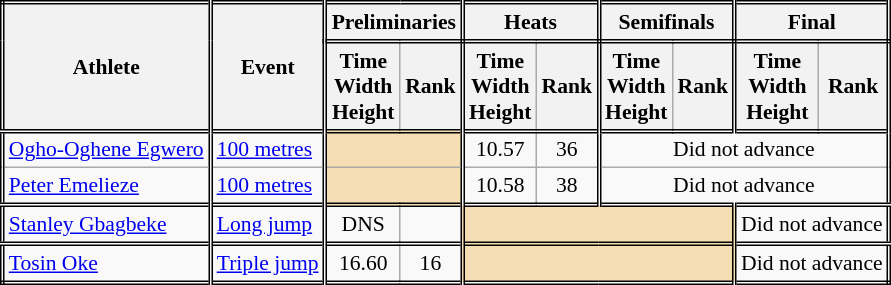<table class=wikitable style="font-size:90%; border: double;">
<tr>
<th rowspan="2" style="border-right:double">Athlete</th>
<th rowspan="2" style="border-right:double">Event</th>
<th colspan="2" style="border-right:double; border-bottom:double;">Preliminaries</th>
<th colspan="2" style="border-right:double; border-bottom:double;">Heats</th>
<th colspan="2" style="border-right:double; border-bottom:double;">Semifinals</th>
<th colspan="2" style="border-right:double; border-bottom:double;">Final</th>
</tr>
<tr>
<th>Time<br>Width<br>Height</th>
<th style="border-right:double">Rank</th>
<th>Time<br>Width<br>Height</th>
<th style="border-right:double">Rank</th>
<th>Time<br>Width<br>Height</th>
<th style="border-right:double">Rank</th>
<th>Time<br>Width<br>Height</th>
<th style="border-right:double">Rank</th>
</tr>
<tr style="border-top: double;">
<td style="border-right:double"><a href='#'>Ogho-Oghene Egwero</a></td>
<td style="border-right:double"><a href='#'>100 metres</a></td>
<td style="border-right:double" colspan= 2 bgcolor="wheat"></td>
<td align=center>10.57</td>
<td align=center style="border-right:double">36</td>
<td colspan="4" align=center>Did not advance</td>
</tr>
<tr>
<td style="border-right:double"><a href='#'>Peter Emelieze</a></td>
<td style="border-right:double"><a href='#'>100 metres</a></td>
<td style="border-right:double" colspan= 2 bgcolor="wheat"></td>
<td align=center>10.58</td>
<td align=center style="border-right:double">38</td>
<td colspan="4" align=center>Did not advance</td>
</tr>
<tr style="border-top: double;">
<td style="border-right:double"><a href='#'>Stanley Gbagbeke</a></td>
<td style="border-right:double"><a href='#'>Long jump</a></td>
<td align=center>DNS</td>
<td align=center style="border-right:double"></td>
<td style="border-right:double" colspan= 4 bgcolor="wheat"></td>
<td colspan="2" align=center>Did not advance</td>
</tr>
<tr style="border-top: double;">
<td style="border-right:double"><a href='#'>Tosin Oke</a></td>
<td style="border-right:double"><a href='#'>Triple jump</a></td>
<td align=center>16.60</td>
<td align=center style="border-right:double">16</td>
<td style="border-right:double" colspan= 4  bgcolor="wheat"></td>
<td colspan="2" align=center>Did not advance</td>
</tr>
</table>
